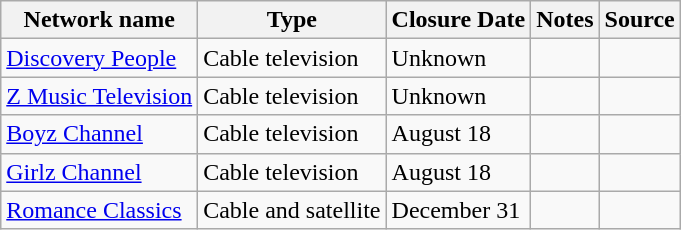<table class="wikitable">
<tr>
<th>Network name</th>
<th>Type</th>
<th>Closure Date</th>
<th>Notes</th>
<th>Source</th>
</tr>
<tr>
<td><a href='#'>Discovery People</a></td>
<td>Cable television</td>
<td>Unknown</td>
<td></td>
<td></td>
</tr>
<tr>
<td><a href='#'>Z Music Television</a></td>
<td>Cable television</td>
<td>Unknown</td>
<td></td>
<td></td>
</tr>
<tr>
<td><a href='#'>Boyz Channel</a></td>
<td>Cable television</td>
<td>August 18</td>
<td></td>
<td></td>
</tr>
<tr>
<td><a href='#'>Girlz Channel</a></td>
<td>Cable television</td>
<td>August 18</td>
<td></td>
<td></td>
</tr>
<tr>
<td><a href='#'>Romance Classics</a></td>
<td>Cable and satellite</td>
<td>December 31</td>
<td></td>
<td></td>
</tr>
</table>
